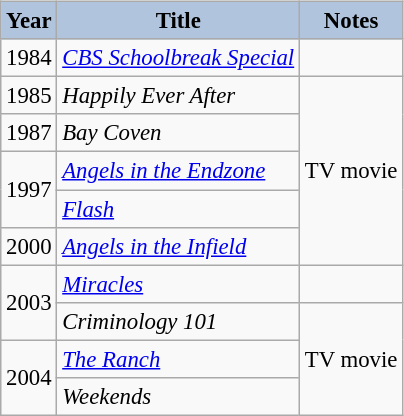<table class="wikitable" style="font-size:95%;float:left; margin-right:2em;">
<tr>
<th style="background:#B0C4DE;">Year</th>
<th style="background:#B0C4DE;">Title</th>
<th style="background:#B0C4DE;">Notes</th>
</tr>
<tr>
<td>1984</td>
<td><em><a href='#'>CBS Schoolbreak Special</a></em></td>
<td></td>
</tr>
<tr>
<td>1985</td>
<td><em>Happily Ever After</em></td>
<td rowspan=5>TV movie</td>
</tr>
<tr>
<td>1987</td>
<td><em>Bay Coven</em></td>
</tr>
<tr>
<td rowspan=2>1997</td>
<td><em><a href='#'>Angels in the Endzone</a></em></td>
</tr>
<tr>
<td><em><a href='#'>Flash</a></em></td>
</tr>
<tr>
<td>2000</td>
<td><em><a href='#'>Angels in the Infield</a></em></td>
</tr>
<tr>
<td rowspan=2>2003</td>
<td><em><a href='#'>Miracles</a></em></td>
<td></td>
</tr>
<tr>
<td><em>Criminology 101</em></td>
<td rowspan=3>TV movie</td>
</tr>
<tr>
<td rowspan=2>2004</td>
<td><em><a href='#'>The Ranch</a></em></td>
</tr>
<tr>
<td><em>Weekends</em></td>
</tr>
</table>
